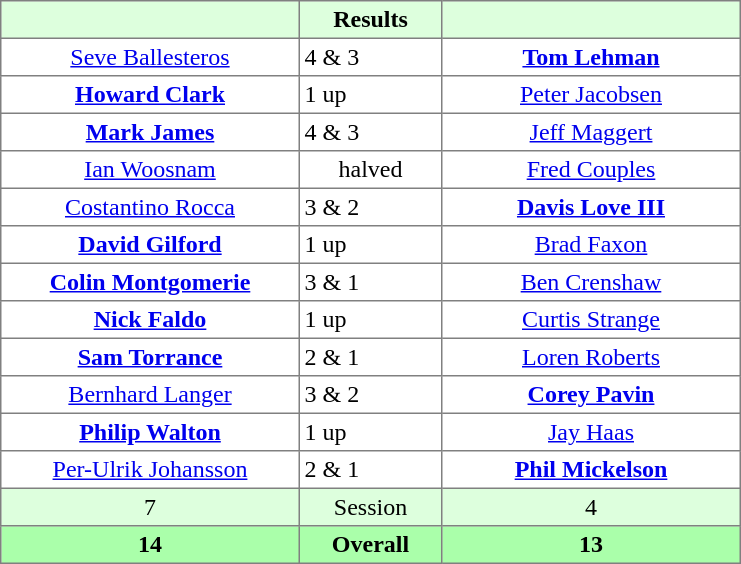<table border="1" cellpadding="3" style="border-collapse: collapse; text-align:center;">
<tr style="background:#dfd;">
<th style="width:12em;"></th>
<th style="width:5.5em;">Results</th>
<th style="width:12em;"></th>
</tr>
<tr>
<td><a href='#'>Seve Ballesteros</a></td>
<td align=left> 4 & 3</td>
<td><strong><a href='#'>Tom Lehman</a></strong></td>
</tr>
<tr>
<td><strong><a href='#'>Howard Clark</a></strong></td>
<td align=left> 1 up</td>
<td><a href='#'>Peter Jacobsen</a></td>
</tr>
<tr>
<td><strong><a href='#'>Mark James</a></strong></td>
<td align=left> 4 & 3</td>
<td><a href='#'>Jeff Maggert</a></td>
</tr>
<tr>
<td><a href='#'>Ian Woosnam</a></td>
<td>halved</td>
<td><a href='#'>Fred Couples</a></td>
</tr>
<tr>
<td><a href='#'>Costantino Rocca</a></td>
<td align=left> 3 & 2</td>
<td><strong><a href='#'>Davis Love III</a></strong></td>
</tr>
<tr>
<td><strong><a href='#'>David Gilford</a></strong></td>
<td align=left> 1 up</td>
<td><a href='#'>Brad Faxon</a></td>
</tr>
<tr>
<td><strong><a href='#'>Colin Montgomerie</a></strong></td>
<td align=left> 3 & 1</td>
<td><a href='#'>Ben Crenshaw</a></td>
</tr>
<tr>
<td><strong><a href='#'>Nick Faldo</a></strong></td>
<td align=left> 1 up</td>
<td><a href='#'>Curtis Strange</a></td>
</tr>
<tr>
<td><strong><a href='#'>Sam Torrance</a></strong></td>
<td align=left> 2 & 1</td>
<td><a href='#'>Loren Roberts</a></td>
</tr>
<tr>
<td><a href='#'>Bernhard Langer</a></td>
<td align=left> 3 & 2</td>
<td><strong><a href='#'>Corey Pavin</a></strong></td>
</tr>
<tr>
<td><strong><a href='#'>Philip Walton</a></strong></td>
<td align=left> 1 up</td>
<td><a href='#'>Jay Haas</a></td>
</tr>
<tr>
<td><a href='#'>Per-Ulrik Johansson</a></td>
<td align=left> 2 & 1</td>
<td><strong><a href='#'>Phil Mickelson</a></strong></td>
</tr>
<tr style="background:#dfd;">
<td>7</td>
<td>Session</td>
<td>4</td>
</tr>
<tr style="background:#afa;">
<th>14</th>
<th>Overall</th>
<th>13</th>
</tr>
</table>
